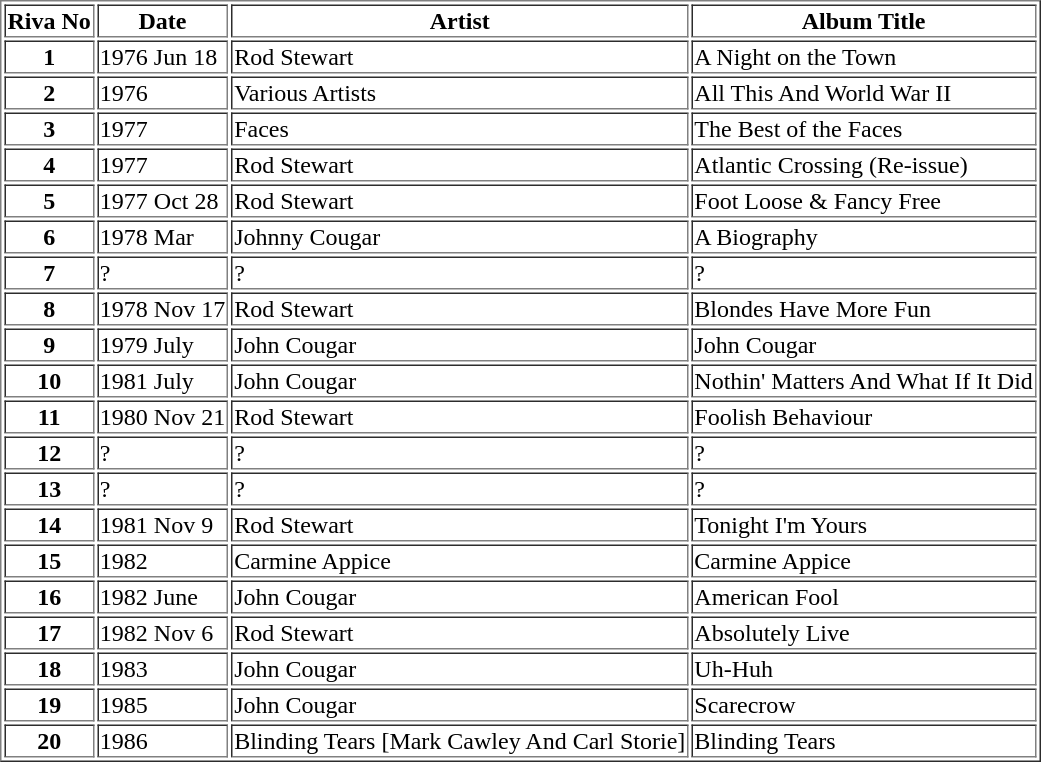<table border="1">
<tr>
<th>Riva No</th>
<th>Date</th>
<th>Artist</th>
<th>Album Title</th>
</tr>
<tr>
<th>1</th>
<td>1976 Jun 18</td>
<td>Rod Stewart</td>
<td>A Night on the Town</td>
</tr>
<tr>
<th>2</th>
<td>1976</td>
<td>Various Artists</td>
<td>All This And World War II</td>
</tr>
<tr>
<th>3</th>
<td>1977</td>
<td>Faces</td>
<td>The Best of the Faces</td>
</tr>
<tr>
<th>4</th>
<td>1977</td>
<td>Rod Stewart</td>
<td>Atlantic Crossing (Re-issue)</td>
</tr>
<tr>
<th>5</th>
<td>1977 Oct 28</td>
<td>Rod Stewart</td>
<td>Foot Loose & Fancy Free</td>
</tr>
<tr>
<th>6</th>
<td>1978 Mar</td>
<td>Johnny Cougar</td>
<td>A Biography</td>
</tr>
<tr>
<th>7</th>
<td>?</td>
<td>?</td>
<td>?</td>
</tr>
<tr>
<th>8</th>
<td>1978 Nov 17</td>
<td>Rod Stewart</td>
<td>Blondes Have More Fun</td>
</tr>
<tr>
<th>9</th>
<td>1979 July</td>
<td>John Cougar</td>
<td>John Cougar</td>
</tr>
<tr>
<th>10</th>
<td>1981 July</td>
<td>John Cougar</td>
<td>Nothin' Matters And What If It Did</td>
</tr>
<tr>
<th>11</th>
<td>1980 Nov 21</td>
<td>Rod Stewart</td>
<td>Foolish Behaviour</td>
</tr>
<tr>
<th>12</th>
<td>?</td>
<td>?</td>
<td>?</td>
</tr>
<tr>
<th>13</th>
<td>?</td>
<td>?</td>
<td>?</td>
</tr>
<tr>
<th>14</th>
<td>1981 Nov 9</td>
<td>Rod Stewart</td>
<td>Tonight I'm Yours</td>
</tr>
<tr>
<th>15</th>
<td>1982</td>
<td>Carmine Appice</td>
<td>Carmine Appice</td>
</tr>
<tr>
<th>16</th>
<td>1982 June</td>
<td>John Cougar</td>
<td>American Fool</td>
</tr>
<tr>
<th>17</th>
<td>1982 Nov 6</td>
<td>Rod Stewart</td>
<td>Absolutely Live</td>
</tr>
<tr>
<th>18</th>
<td>1983</td>
<td>John Cougar</td>
<td>Uh-Huh</td>
</tr>
<tr>
<th>19</th>
<td>1985</td>
<td>John Cougar</td>
<td>Scarecrow</td>
</tr>
<tr>
<th>20</th>
<td>1986</td>
<td>Blinding Tears	[Mark Cawley And Carl Storie]</td>
<td>Blinding Tears</td>
</tr>
</table>
